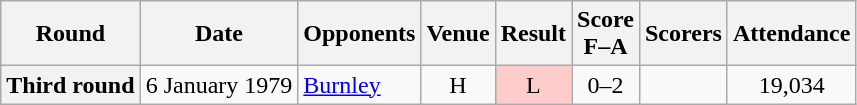<table class="wikitable plainrowheaders" style="text-align:center">
<tr>
<th scope="col">Round</th>
<th scope="col">Date</th>
<th scope="col">Opponents</th>
<th scope="col">Venue</th>
<th scope="col">Result</th>
<th scope="col">Score<br>F–A</th>
<th scope="col">Scorers</th>
<th scope="col">Attendance</th>
</tr>
<tr>
<th scope="row">Third round</th>
<td align="left">6 January 1979</td>
<td align="left"><a href='#'>Burnley</a></td>
<td>H</td>
<td style="background:#fcc">L</td>
<td>0–2</td>
<td></td>
<td>19,034</td>
</tr>
</table>
